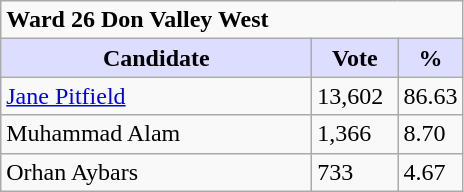<table class="wikitable plainrowheaders">
<tr>
<td colspan="3"><strong>Ward 26 Don Valley West</strong></td>
</tr>
<tr>
<th style="background:#ddf; width:200px;">Candidate</th>
<th style="background:#ddf; width:50px;">Vote</th>
<th style="background:#ddf; width:30px;">%</th>
</tr>
<tr>
<td><a href='#'>Jane Pitfield</a></td>
<td>13,602</td>
<td>86.63</td>
</tr>
<tr>
<td>Muhammad Alam</td>
<td>1,366</td>
<td>8.70</td>
</tr>
<tr>
<td>Orhan Aybars</td>
<td>733</td>
<td>4.67</td>
</tr>
</table>
